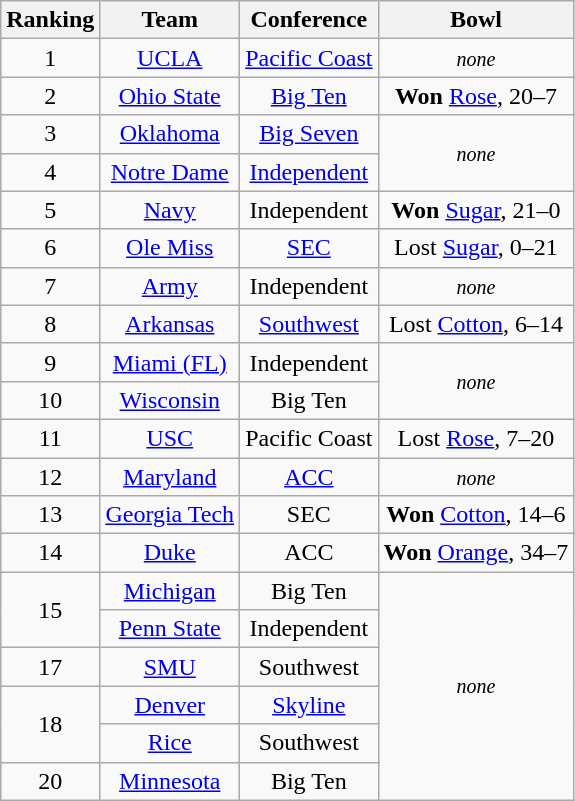<table class=wikitable style="text-align:center">
<tr>
<th>Ranking</th>
<th>Team</th>
<th>Conference</th>
<th>Bowl</th>
</tr>
<tr>
<td>1</td>
<td><a href='#'>UCLA</a> </td>
<td><a href='#'>Pacific Coast</a></td>
<td><small><em>none</em></small></td>
</tr>
<tr>
<td>2</td>
<td><a href='#'>Ohio State</a> </td>
<td><a href='#'>Big Ten</a></td>
<td><strong>Won</strong> <a href='#'>Rose</a>, 20–7</td>
</tr>
<tr>
<td>3</td>
<td><a href='#'>Oklahoma</a> </td>
<td><a href='#'>Big Seven</a></td>
<td rowspan=2><small><em>none</em></small></td>
</tr>
<tr>
<td>4</td>
<td><a href='#'>Notre Dame</a> </td>
<td><a href='#'>Independent</a></td>
</tr>
<tr>
<td>5</td>
<td><a href='#'>Navy</a> </td>
<td>Independent</td>
<td><strong>Won</strong> <a href='#'>Sugar</a>, 21–0</td>
</tr>
<tr>
<td>6</td>
<td><a href='#'>Ole Miss</a></td>
<td><a href='#'>SEC</a></td>
<td>Lost <a href='#'>Sugar</a>, 0–21</td>
</tr>
<tr>
<td>7</td>
<td><a href='#'>Army</a></td>
<td>Independent</td>
<td><small><em>none</em></small></td>
</tr>
<tr>
<td>8</td>
<td><a href='#'>Arkansas</a></td>
<td><a href='#'>Southwest</a></td>
<td>Lost <a href='#'>Cotton</a>, 6–14</td>
</tr>
<tr>
<td>9</td>
<td><a href='#'>Miami (FL)</a></td>
<td>Independent</td>
<td rowspan=2><small><em>none</em></small></td>
</tr>
<tr>
<td>10</td>
<td><a href='#'>Wisconsin</a></td>
<td>Big Ten</td>
</tr>
<tr>
<td>11</td>
<td><a href='#'>USC</a></td>
<td>Pacific Coast</td>
<td>Lost <a href='#'>Rose</a>, 7–20</td>
</tr>
<tr>
<td>12</td>
<td><a href='#'>Maryland</a></td>
<td><a href='#'>ACC</a></td>
<td><small><em>none</em></small></td>
</tr>
<tr>
<td>13</td>
<td><a href='#'>Georgia Tech</a></td>
<td>SEC</td>
<td><strong>Won</strong> <a href='#'>Cotton</a>, 14–6</td>
</tr>
<tr>
<td>14</td>
<td><a href='#'>Duke</a></td>
<td>ACC</td>
<td><strong>Won</strong> <a href='#'>Orange</a>, 34–7</td>
</tr>
<tr>
<td rowspan=2>15</td>
<td><a href='#'>Michigan</a></td>
<td>Big Ten</td>
<td rowspan=6><small><em>none</em></small></td>
</tr>
<tr>
<td><a href='#'>Penn State</a></td>
<td>Independent</td>
</tr>
<tr>
<td>17</td>
<td><a href='#'>SMU</a></td>
<td>Southwest</td>
</tr>
<tr>
<td rowspan=2>18</td>
<td><a href='#'>Denver</a></td>
<td><a href='#'>Skyline</a></td>
</tr>
<tr>
<td><a href='#'>Rice</a></td>
<td>Southwest</td>
</tr>
<tr>
<td>20</td>
<td><a href='#'>Minnesota</a></td>
<td>Big Ten</td>
</tr>
</table>
